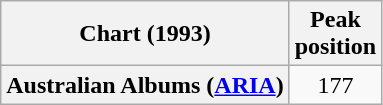<table class="wikitable plainrowheaders">
<tr>
<th scope="col">Chart (1993)</th>
<th scope="col">Peak<br>position</th>
</tr>
<tr>
<th scope="row">Australian Albums (<a href='#'>ARIA</a>)</th>
<td align="center">177</td>
</tr>
</table>
